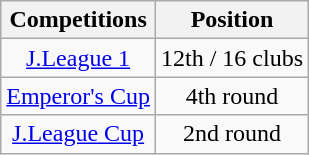<table class="wikitable" style="text-align:center;">
<tr>
<th>Competitions</th>
<th>Position</th>
</tr>
<tr>
<td><a href='#'>J.League 1</a></td>
<td>12th / 16 clubs</td>
</tr>
<tr>
<td><a href='#'>Emperor's Cup</a></td>
<td>4th round</td>
</tr>
<tr>
<td><a href='#'>J.League Cup</a></td>
<td>2nd round</td>
</tr>
</table>
